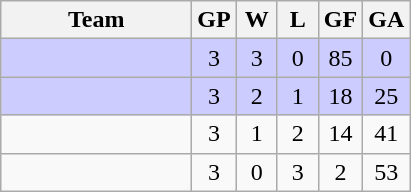<table class="wikitable" style="text-align:center">
<tr>
<th width="120">Team</th>
<th width="20">GP</th>
<th width="20">W</th>
<th width="20">L</th>
<th width="20">GF</th>
<th width="20">GA</th>
</tr>
<tr bgcolor="#ccccff">
<td align=left></td>
<td>3</td>
<td>3</td>
<td>0</td>
<td>85</td>
<td>0</td>
</tr>
<tr bgcolor="ccccff">
<td align=left></td>
<td>3</td>
<td>2</td>
<td>1</td>
<td>18</td>
<td>25</td>
</tr>
<tr>
<td align=left></td>
<td>3</td>
<td>1</td>
<td>2</td>
<td>14</td>
<td>41</td>
</tr>
<tr>
<td align=left></td>
<td>3</td>
<td>0</td>
<td>3</td>
<td>2</td>
<td>53</td>
</tr>
</table>
